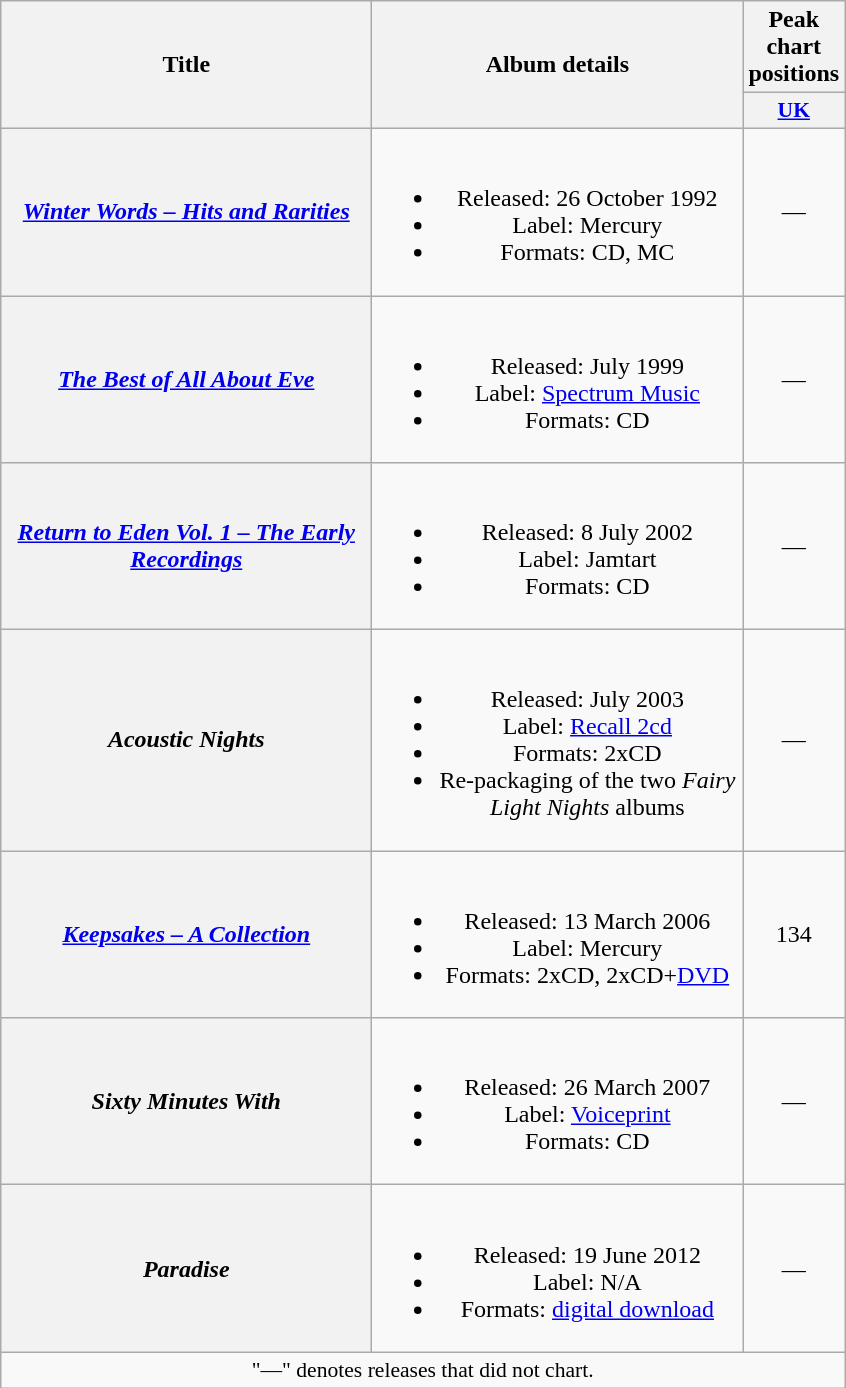<table class="wikitable plainrowheaders" style="text-align:center;">
<tr>
<th rowspan="2" scope="col" style="width:15em;">Title</th>
<th rowspan="2" scope="col" style="width:15em;">Album details</th>
<th>Peak chart positions</th>
</tr>
<tr>
<th scope="col" style="width:2em;font-size:90%;"><a href='#'>UK</a><br></th>
</tr>
<tr>
<th scope="row"><a href='#'><em>Winter Words – Hits and Rarities</em></a></th>
<td><br><ul><li>Released: 26 October 1992</li><li>Label: Mercury</li><li>Formats: CD, MC</li></ul></td>
<td>—</td>
</tr>
<tr>
<th scope="row"><em><a href='#'>The Best of All About Eve</a></em></th>
<td><br><ul><li>Released: July 1999</li><li>Label: <a href='#'>Spectrum Music</a></li><li>Formats: CD</li></ul></td>
<td>—</td>
</tr>
<tr>
<th scope="row"><em><a href='#'>Return to Eden Vol. 1 – The Early Recordings</a></em></th>
<td><br><ul><li>Released: 8 July 2002</li><li>Label: Jamtart</li><li>Formats: CD</li></ul></td>
<td>—</td>
</tr>
<tr>
<th scope="row"><em>Acoustic Nights</em></th>
<td><br><ul><li>Released: July 2003</li><li>Label: <a href='#'>Recall 2cd</a></li><li>Formats: 2xCD</li><li>Re-packaging of the two <em>Fairy Light Nights</em> albums</li></ul></td>
<td>—</td>
</tr>
<tr>
<th scope="row"><a href='#'><em>Keepsakes – A Collection</em></a></th>
<td><br><ul><li>Released: 13 March 2006</li><li>Label: Mercury</li><li>Formats: 2xCD, 2xCD+<a href='#'>DVD</a></li></ul></td>
<td>134</td>
</tr>
<tr>
<th scope="row"><em>Sixty Minutes With</em></th>
<td><br><ul><li>Released: 26 March 2007</li><li>Label: <a href='#'>Voiceprint</a></li><li>Formats: CD</li></ul></td>
<td>—</td>
</tr>
<tr>
<th scope="row"><em>Paradise</em></th>
<td><br><ul><li>Released: 19 June 2012</li><li>Label: N/A</li><li>Formats: <a href='#'>digital download</a></li></ul></td>
<td>—</td>
</tr>
<tr>
<td colspan="3" style="font-size:90%">"—" denotes releases that did not chart.</td>
</tr>
</table>
